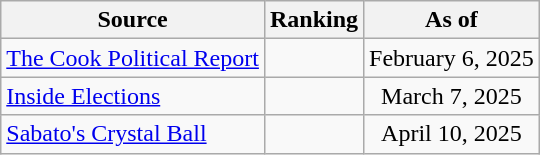<table class="wikitable" style="text-align:center">
<tr>
<th>Source</th>
<th>Ranking</th>
<th>As of</th>
</tr>
<tr>
<td align=left><a href='#'>The Cook Political Report</a></td>
<td></td>
<td>February 6, 2025</td>
</tr>
<tr>
<td align=left><a href='#'>Inside Elections</a></td>
<td></td>
<td>March 7, 2025</td>
</tr>
<tr>
<td align=left><a href='#'>Sabato's Crystal Ball</a></td>
<td></td>
<td>April 10, 2025</td>
</tr>
</table>
